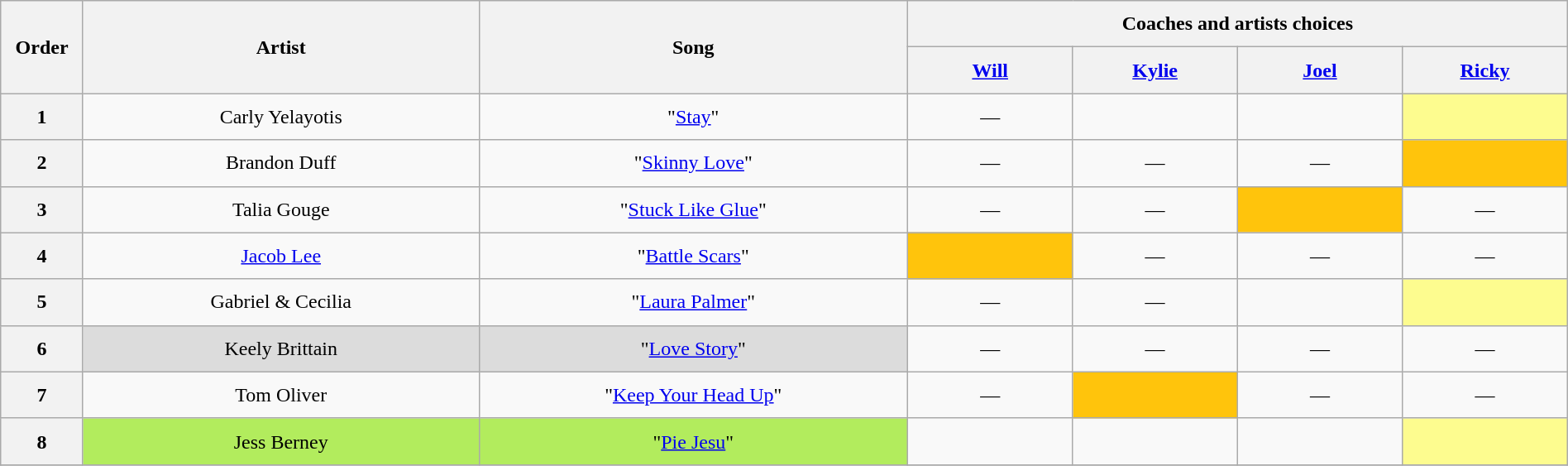<table class="wikitable" style="text-align:center; line-height:30px; width:100%;">
<tr>
<th scope="col" rowspan="2" style="width:05%;">Order</th>
<th scope="col" rowspan="2" style="width:24%;">Artist</th>
<th scope="col" rowspan="2" style="width:26%;">Song</th>
<th colspan="4" style="width:40%;">Coaches and artists choices</th>
</tr>
<tr>
<th style="width:10%;"><a href='#'>Will</a></th>
<th style="width:10%;"><a href='#'>Kylie</a></th>
<th style="width:10%;"><a href='#'>Joel</a></th>
<th style="width:10%;"><a href='#'>Ricky</a></th>
</tr>
<tr>
<th scope="col">1</th>
<td>Carly Yelayotis</td>
<td>"<a href='#'>Stay</a>"</td>
<td>—</td>
<td><strong></strong></td>
<td><strong></strong></td>
<td style="background:#fdfc8f;"><strong></strong></td>
</tr>
<tr>
<th scope="col">2</th>
<td>Brandon Duff</td>
<td>"<a href='#'>Skinny Love</a>"</td>
<td>—</td>
<td>—</td>
<td>—</td>
<td style="background:#FFC40C;"><strong></strong></td>
</tr>
<tr>
<th scope="col">3</th>
<td>Talia Gouge</td>
<td>"<a href='#'>Stuck Like Glue</a>"</td>
<td>—</td>
<td>—</td>
<td style="background:#FFC40C;"><strong></strong></td>
<td>—</td>
</tr>
<tr>
<th scope="col">4</th>
<td><a href='#'>Jacob Lee</a></td>
<td>"<a href='#'>Battle Scars</a>"</td>
<td style="background:#FFC40C;"><strong></strong></td>
<td>—</td>
<td>—</td>
<td>—</td>
</tr>
<tr>
<th scope="col">5</th>
<td>Gabriel & Cecilia</td>
<td>"<a href='#'>Laura Palmer</a>"</td>
<td>—</td>
<td>—</td>
<td><strong></strong></td>
<td style="background:#fdfc8f;"><strong></strong></td>
</tr>
<tr>
<th scope="col">6</th>
<td style="background:#DCDCDC;">Keely Brittain</td>
<td style="background:#DCDCDC;">"<a href='#'>Love Story</a>"</td>
<td>—</td>
<td>—</td>
<td>—</td>
<td>—</td>
</tr>
<tr>
<th scope="col">7</th>
<td>Tom Oliver</td>
<td>"<a href='#'>Keep Your Head Up</a>"</td>
<td>—</td>
<td style="background:#FFC40C;"><strong></strong></td>
<td>—</td>
<td>—</td>
</tr>
<tr>
<th scope="col">8</th>
<td style="background-color:#B2EC5D;">Jess Berney</td>
<td style="background-color:#B2EC5D;">"<a href='#'>Pie Jesu</a>"</td>
<td><strong></strong></td>
<td><strong></strong></td>
<td><strong></strong></td>
<td style="background:#fdfc8f;"><strong></strong></td>
</tr>
<tr>
</tr>
</table>
